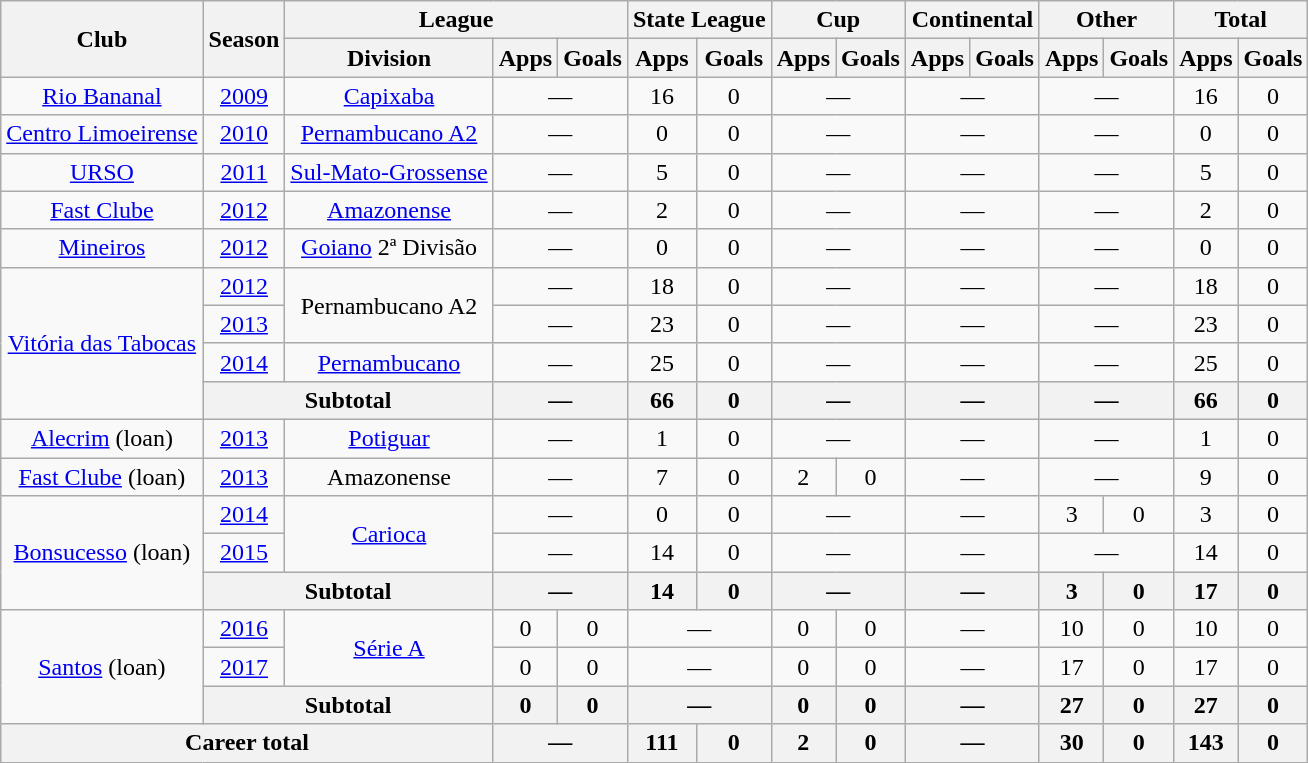<table class="wikitable" style="text-align: center;">
<tr>
<th rowspan="2">Club</th>
<th rowspan="2">Season</th>
<th colspan="3">League</th>
<th colspan="2">State League</th>
<th colspan="2">Cup</th>
<th colspan="2">Continental</th>
<th colspan="2">Other</th>
<th colspan="2">Total</th>
</tr>
<tr>
<th>Division</th>
<th>Apps</th>
<th>Goals</th>
<th>Apps</th>
<th>Goals</th>
<th>Apps</th>
<th>Goals</th>
<th>Apps</th>
<th>Goals</th>
<th>Apps</th>
<th>Goals</th>
<th>Apps</th>
<th>Goals</th>
</tr>
<tr>
<td valign="center"><a href='#'>Rio Bananal</a></td>
<td><a href='#'>2009</a></td>
<td><a href='#'>Capixaba</a></td>
<td colspan="2">—</td>
<td>16</td>
<td>0</td>
<td colspan="2">—</td>
<td colspan="2">—</td>
<td colspan="2">—</td>
<td>16</td>
<td>0</td>
</tr>
<tr>
<td valign="center"><a href='#'>Centro Limoeirense</a></td>
<td><a href='#'>2010</a></td>
<td><a href='#'>Pernambucano A2</a></td>
<td colspan="2">—</td>
<td>0</td>
<td>0</td>
<td colspan="2">—</td>
<td colspan="2">—</td>
<td colspan="2">—</td>
<td>0</td>
<td>0</td>
</tr>
<tr>
<td valign="center"><a href='#'>URSO</a></td>
<td><a href='#'>2011</a></td>
<td><a href='#'>Sul-Mato-Grossense</a></td>
<td colspan="2">—</td>
<td>5</td>
<td>0</td>
<td colspan="2">—</td>
<td colspan="2">—</td>
<td colspan="2">—</td>
<td>5</td>
<td>0</td>
</tr>
<tr>
<td valign="center"><a href='#'>Fast Clube</a></td>
<td><a href='#'>2012</a></td>
<td><a href='#'>Amazonense</a></td>
<td colspan="2">—</td>
<td>2</td>
<td>0</td>
<td colspan="2">—</td>
<td colspan="2">—</td>
<td colspan="2">—</td>
<td>2</td>
<td>0</td>
</tr>
<tr>
<td valign="center"><a href='#'>Mineiros</a></td>
<td><a href='#'>2012</a></td>
<td><a href='#'>Goiano</a> 2ª Divisão</td>
<td colspan="2">—</td>
<td>0</td>
<td>0</td>
<td colspan="2">—</td>
<td colspan="2">—</td>
<td colspan="2">—</td>
<td>0</td>
<td>0</td>
</tr>
<tr>
<td rowspan=4 valign="center"><a href='#'>Vitória das Tabocas</a></td>
<td><a href='#'>2012</a></td>
<td rowspan=2>Pernambucano A2</td>
<td colspan="2">—</td>
<td>18</td>
<td>0</td>
<td colspan="2">—</td>
<td colspan="2">—</td>
<td colspan="2">—</td>
<td>18</td>
<td>0</td>
</tr>
<tr>
<td><a href='#'>2013</a></td>
<td colspan="2">—</td>
<td>23</td>
<td>0</td>
<td colspan="2">—</td>
<td colspan="2">—</td>
<td colspan="2">—</td>
<td>23</td>
<td>0</td>
</tr>
<tr>
<td><a href='#'>2014</a></td>
<td><a href='#'>Pernambucano</a></td>
<td colspan="2">—</td>
<td>25</td>
<td>0</td>
<td colspan="2">—</td>
<td colspan="2">—</td>
<td colspan="2">—</td>
<td>25</td>
<td>0</td>
</tr>
<tr>
<th colspan="2"><strong>Subtotal</strong></th>
<th colspan="2">—</th>
<th>66</th>
<th>0</th>
<th colspan="2">—</th>
<th colspan="2">—</th>
<th colspan="2">—</th>
<th>66</th>
<th>0</th>
</tr>
<tr>
<td valign="center"><a href='#'>Alecrim</a> (loan)</td>
<td><a href='#'>2013</a></td>
<td><a href='#'>Potiguar</a></td>
<td colspan="2">—</td>
<td>1</td>
<td>0</td>
<td colspan="2">—</td>
<td colspan="2">—</td>
<td colspan="2">—</td>
<td>1</td>
<td>0</td>
</tr>
<tr>
<td valign="center"><a href='#'>Fast Clube</a> (loan)</td>
<td><a href='#'>2013</a></td>
<td>Amazonense</td>
<td colspan="2">—</td>
<td>7</td>
<td>0</td>
<td>2</td>
<td>0</td>
<td colspan="2">—</td>
<td colspan="2">—</td>
<td>9</td>
<td>0</td>
</tr>
<tr>
<td rowspan=3 valign="center"><a href='#'>Bonsucesso</a> (loan)</td>
<td><a href='#'>2014</a></td>
<td rowspan=2><a href='#'>Carioca</a></td>
<td colspan="2">—</td>
<td>0</td>
<td>0</td>
<td colspan="2">—</td>
<td colspan="2">—</td>
<td>3</td>
<td>0</td>
<td>3</td>
<td>0</td>
</tr>
<tr>
<td><a href='#'>2015</a></td>
<td colspan="2">—</td>
<td>14</td>
<td>0</td>
<td colspan="2">—</td>
<td colspan="2">—</td>
<td colspan="2">—</td>
<td>14</td>
<td>0</td>
</tr>
<tr>
<th colspan="2"><strong>Subtotal</strong></th>
<th colspan="2">—</th>
<th>14</th>
<th>0</th>
<th colspan="2">—</th>
<th colspan="2">—</th>
<th>3</th>
<th>0</th>
<th>17</th>
<th>0</th>
</tr>
<tr>
<td rowspan=3 valign="center"><a href='#'>Santos</a> (loan)</td>
<td><a href='#'>2016</a></td>
<td rowspan=2><a href='#'>Série A</a></td>
<td>0</td>
<td>0</td>
<td colspan="2">—</td>
<td>0</td>
<td>0</td>
<td colspan="2">—</td>
<td>10</td>
<td>0</td>
<td>10</td>
<td>0</td>
</tr>
<tr>
<td><a href='#'>2017</a></td>
<td>0</td>
<td>0</td>
<td colspan="2">—</td>
<td>0</td>
<td>0</td>
<td colspan="2">—</td>
<td>17</td>
<td>0</td>
<td>17</td>
<td>0</td>
</tr>
<tr>
<th colspan="2"><strong>Subtotal</strong></th>
<th>0</th>
<th>0</th>
<th colspan="2">—</th>
<th>0</th>
<th>0</th>
<th colspan="2">—</th>
<th>27</th>
<th>0</th>
<th>27</th>
<th>0</th>
</tr>
<tr>
<th colspan="3"><strong>Career total</strong></th>
<th colspan="2">—</th>
<th>111</th>
<th>0</th>
<th>2</th>
<th>0</th>
<th colspan="2">—</th>
<th>30</th>
<th>0</th>
<th>143</th>
<th>0</th>
</tr>
</table>
